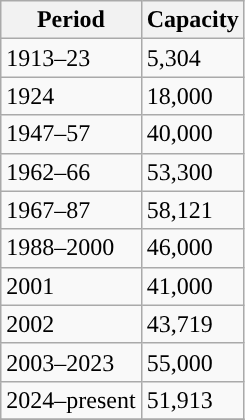<table class="wikitable">
<tr>
<th>Period</th>
<th>Capacity</th>
</tr>
<tr>
<td>1913–23</td>
<td>5,304</td>
</tr>
<tr>
<td>1924</td>
<td>18,000</td>
</tr>
<tr>
<td>1947–57</td>
<td>40,000</td>
</tr>
<tr>
<td>1962–66</td>
<td>53,300</td>
</tr>
<tr>
<td>1967–87</td>
<td>58,121</td>
</tr>
<tr>
<td>1988–2000</td>
<td>46,000</td>
</tr>
<tr>
<td>2001</td>
<td>41,000</td>
</tr>
<tr>
<td>2002</td>
<td>43,719</td>
</tr>
<tr>
<td>2003–2023</td>
<td>55,000</td>
</tr>
<tr>
<td>2024–present</td>
<td>51,913</td>
</tr>
<tr>
</tr>
</table>
